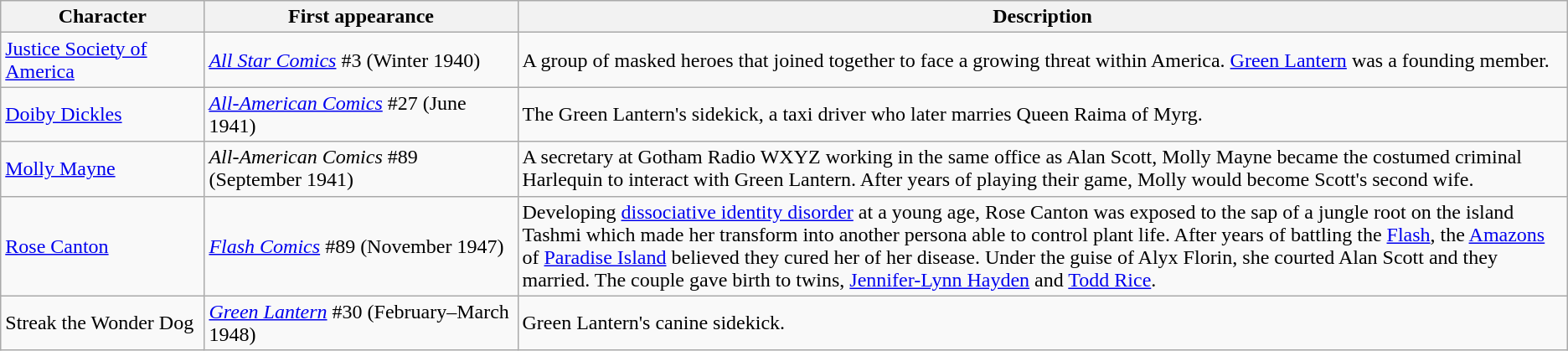<table class="wikitable">
<tr>
<th width="13%">Character</th>
<th width="20%">First appearance</th>
<th width="67%">Description</th>
</tr>
<tr>
<td><a href='#'>Justice Society of America</a></td>
<td><em><a href='#'>All Star Comics</a></em> #3 (Winter 1940)</td>
<td>A group of masked heroes that joined together to face a growing threat within America. <a href='#'>Green Lantern</a> was a founding member.</td>
</tr>
<tr>
<td><a href='#'>Doiby Dickles</a></td>
<td><em><a href='#'>All-American Comics</a></em> #27 (June 1941)</td>
<td>The Green Lantern's sidekick, a taxi driver who later marries Queen Raima of Myrg.</td>
</tr>
<tr>
<td><a href='#'>Molly Mayne</a></td>
<td><em>All-American Comics</em> #89 (September 1941)</td>
<td>A secretary at Gotham Radio WXYZ working in the same office as Alan Scott, Molly Mayne became the costumed criminal Harlequin to interact with Green Lantern. After years of playing their game, Molly would become Scott's second wife.</td>
</tr>
<tr>
<td><a href='#'>Rose Canton</a></td>
<td><em><a href='#'>Flash Comics</a></em> #89 (November 1947)</td>
<td>Developing <a href='#'>dissociative identity disorder</a> at a young age, Rose Canton was exposed to the sap of a jungle root on the island Tashmi which made her transform into another persona able to control plant life. After years of battling the <a href='#'>Flash</a>, the <a href='#'>Amazons</a> of <a href='#'>Paradise Island</a> believed they cured her of her disease. Under the guise of Alyx Florin, she courted Alan Scott and they married. The couple gave birth to twins, <a href='#'>Jennifer-Lynn Hayden</a> and <a href='#'>Todd Rice</a>.</td>
</tr>
<tr>
<td>Streak the Wonder Dog</td>
<td><em><a href='#'>Green Lantern</a></em> #30 (February–March 1948)</td>
<td>Green Lantern's canine sidekick.</td>
</tr>
</table>
